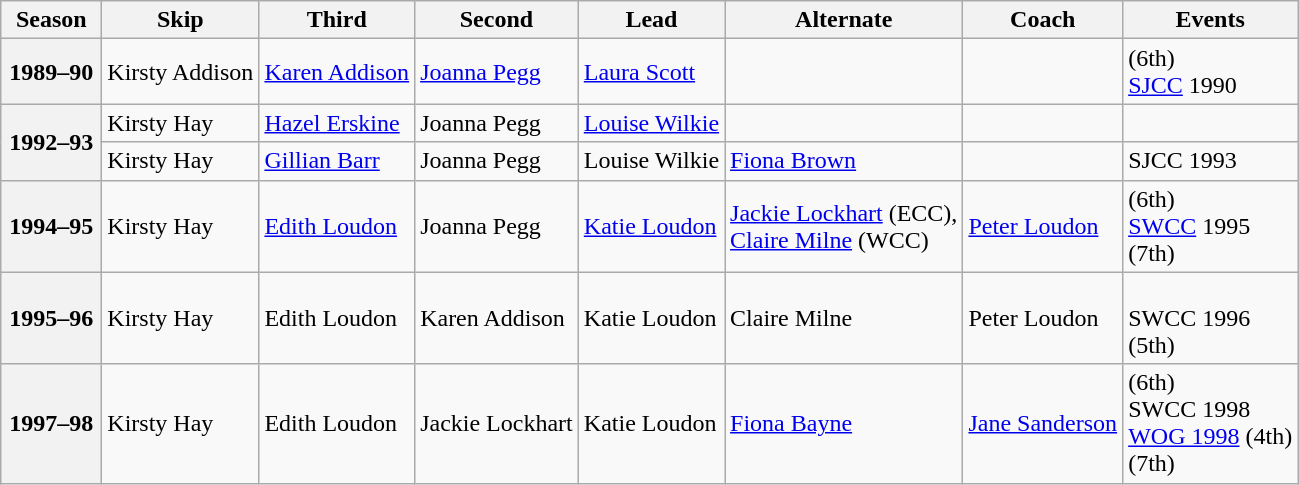<table class="wikitable">
<tr>
<th scope="col" width=60>Season</th>
<th scope="col">Skip</th>
<th scope="col">Third</th>
<th scope="col">Second</th>
<th scope="col">Lead</th>
<th scope="col">Alternate</th>
<th scope="col">Coach</th>
<th scope="col">Events</th>
</tr>
<tr>
<th scope="row">1989–90</th>
<td>Kirsty Addison</td>
<td><a href='#'>Karen Addison</a></td>
<td><a href='#'>Joanna Pegg</a></td>
<td><a href='#'>Laura Scott</a></td>
<td></td>
<td></td>
<td> (6th)<br><a href='#'>SJCC</a> 1990 <br> </td>
</tr>
<tr>
<th scope="row" rowspan=2>1992–93</th>
<td>Kirsty Hay</td>
<td><a href='#'>Hazel Erskine</a></td>
<td>Joanna Pegg</td>
<td><a href='#'>Louise Wilkie</a></td>
<td></td>
<td></td>
<td> </td>
</tr>
<tr>
<td>Kirsty Hay</td>
<td><a href='#'>Gillian Barr</a></td>
<td>Joanna Pegg</td>
<td>Louise Wilkie</td>
<td><a href='#'>Fiona Brown</a></td>
<td></td>
<td>SJCC 1993 <br> </td>
</tr>
<tr>
<th scope="row">1994–95</th>
<td>Kirsty Hay</td>
<td><a href='#'>Edith Loudon</a></td>
<td>Joanna Pegg</td>
<td><a href='#'>Katie Loudon</a></td>
<td><a href='#'>Jackie Lockhart</a> (ECC),<br><a href='#'>Claire Milne</a> (WCC)</td>
<td><a href='#'>Peter Loudon</a></td>
<td> (6th)<br><a href='#'>SWCC</a> 1995 <br> (7th)</td>
</tr>
<tr>
<th scope="row">1995–96</th>
<td>Kirsty Hay</td>
<td>Edith Loudon</td>
<td>Karen Addison</td>
<td>Katie Loudon</td>
<td>Claire Milne</td>
<td>Peter Loudon</td>
<td> <br>SWCC 1996 <br> (5th)</td>
</tr>
<tr>
<th scope="row">1997–98</th>
<td>Kirsty Hay</td>
<td>Edith Loudon</td>
<td>Jackie Lockhart</td>
<td>Katie Loudon</td>
<td><a href='#'>Fiona Bayne</a></td>
<td><a href='#'>Jane Sanderson</a></td>
<td> (6th)<br>SWCC 1998 <br><a href='#'>WOG 1998</a> (4th)<br> (7th)</td>
</tr>
</table>
